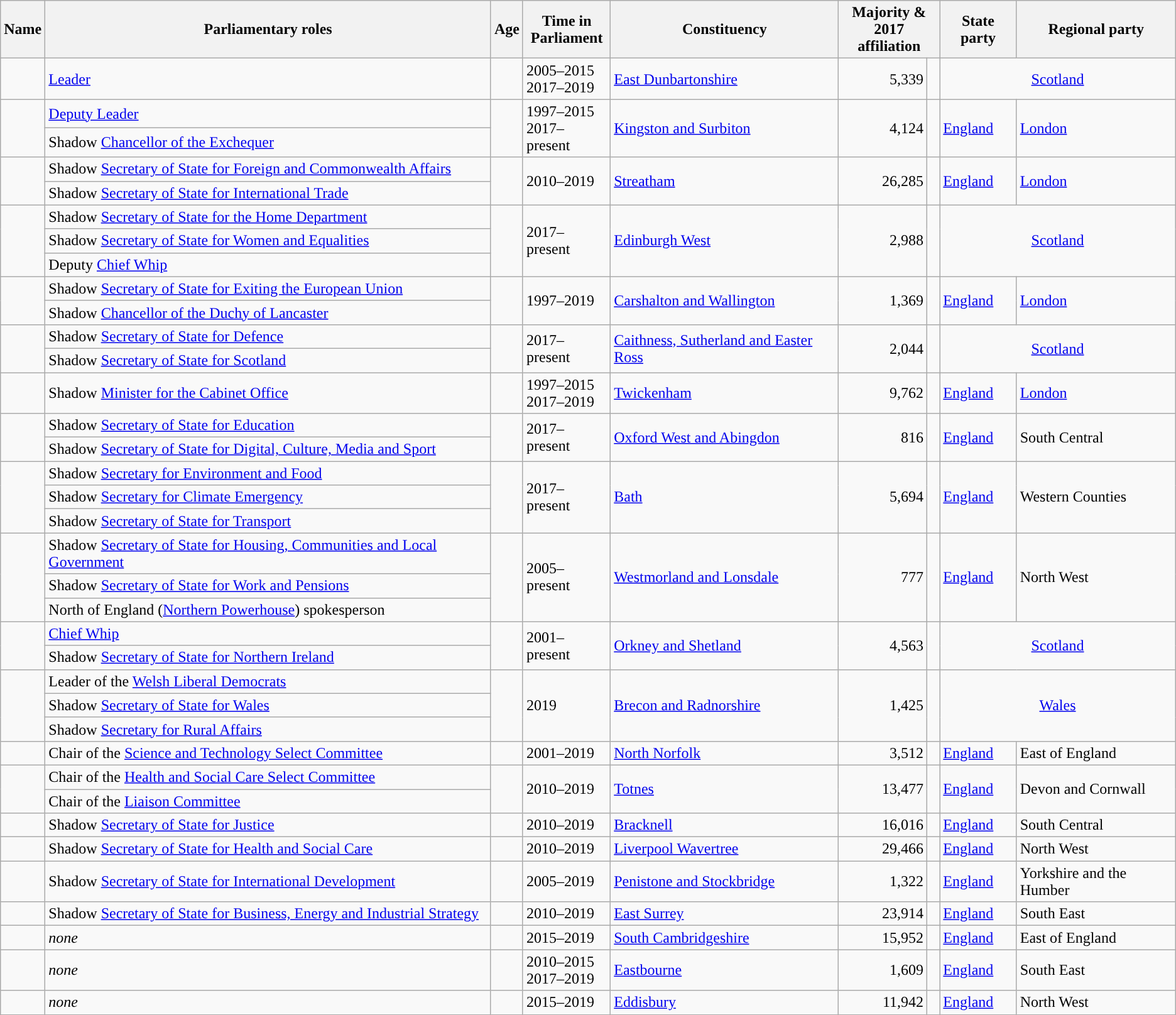<table class="wikitable sortable">
<tr>
<th>Name</th>
<th>Parliamentary roles</th>
<th>Age</th>
<th>Time in<br>Parliament</th>
<th>Constituency</th>
<th colspan="2">Majority &<br>2017 affiliation</th>
<th>State party<br></th>
<th>Regional party</th>
</tr>
<tr>
<td></td>
<td><a href='#'>Leader</a></td>
<td></td>
<td>2005–2015<br>2017–2019</td>
<td><a href='#'>East Dunbartonshire</a></td>
<td style="text-align:right;">5,339</td>
<td style="background-color:"></td>
<td colspan="2" style="text-align: center;"><a href='#'>Scotland</a></td>
</tr>
<tr>
<td rowspan="2"></td>
<td><a href='#'>Deputy Leader</a></td>
<td rowspan="2"></td>
<td rowspan="2">1997–2015<br>2017–present</td>
<td rowspan="2"><a href='#'>Kingston and Surbiton</a></td>
<td rowspan="2" style="text-align:right;">4,124</td>
<td rowspan="2" style="background-color:"></td>
<td rowspan="2"><a href='#'>England</a></td>
<td rowspan="2"><a href='#'>London</a></td>
</tr>
<tr>
<td>Shadow <a href='#'>Chancellor of the Exchequer</a></td>
</tr>
<tr>
<td rowspan="2"></td>
<td>Shadow <a href='#'>Secretary of State for Foreign and Commonwealth Affairs</a></td>
<td rowspan="2"></td>
<td rowspan="2">2010–2019</td>
<td rowspan="2"><a href='#'>Streatham</a></td>
<td rowspan="2" style="text-align:right;">26,285</td>
<td rowspan="2" style="background-color:"></td>
<td rowspan="2"><a href='#'>England</a></td>
<td rowspan="2"><a href='#'>London</a></td>
</tr>
<tr>
<td>Shadow <a href='#'>Secretary of State for International Trade</a></td>
</tr>
<tr>
<td rowspan="3"></td>
<td>Shadow <a href='#'>Secretary of State for the Home Department</a></td>
<td rowspan="3"></td>
<td rowspan="3">2017–present</td>
<td rowspan="3"><a href='#'>Edinburgh West</a></td>
<td rowspan="3" style="text-align:right;">2,988</td>
<td rowspan="3" style="background-color:"></td>
<td rowspan="3" colspan="2" style="text-align: center;"><a href='#'>Scotland</a></td>
</tr>
<tr>
<td>Shadow <a href='#'>Secretary of State for Women and Equalities</a></td>
</tr>
<tr>
<td>Deputy <a href='#'>Chief Whip</a></td>
</tr>
<tr>
<td rowspan="2"></td>
<td>Shadow <a href='#'>Secretary of State for Exiting the European Union</a></td>
<td rowspan="2"></td>
<td rowspan="2">1997–2019</td>
<td rowspan="2"><a href='#'>Carshalton and Wallington</a></td>
<td rowspan="2" style="text-align:right;">1,369</td>
<td rowspan="2" style="background-color:"></td>
<td rowspan="2"><a href='#'>England</a></td>
<td rowspan="2"><a href='#'>London</a></td>
</tr>
<tr>
<td>Shadow <a href='#'>Chancellor of the Duchy of Lancaster</a></td>
</tr>
<tr>
<td rowspan="2"></td>
<td>Shadow <a href='#'>Secretary of State for Defence</a></td>
<td rowspan="2"></td>
<td rowspan="2">2017–present</td>
<td rowspan="2"><a href='#'>Caithness, Sutherland and Easter Ross</a></td>
<td rowspan="2" style="text-align:right;">2,044</td>
<td rowspan="2" style="background-color:"></td>
<td rowspan="2" colspan="2" style="text-align: center;"><a href='#'>Scotland</a></td>
</tr>
<tr>
<td>Shadow <a href='#'>Secretary of State for Scotland</a></td>
</tr>
<tr>
<td></td>
<td>Shadow <a href='#'>Minister for the Cabinet Office</a></td>
<td></td>
<td>1997–2015<br>2017–2019</td>
<td><a href='#'>Twickenham</a></td>
<td style="text-align:right;">9,762</td>
<td style="background-color:"></td>
<td><a href='#'>England</a></td>
<td><a href='#'>London</a></td>
</tr>
<tr>
<td rowspan="2"></td>
<td>Shadow <a href='#'>Secretary of State for Education</a></td>
<td rowspan="2"></td>
<td rowspan="2">2017–present</td>
<td rowspan="2"><a href='#'>Oxford West and Abingdon</a></td>
<td rowspan="2" style="text-align:right;">816</td>
<td rowspan="2" style="background-color:"></td>
<td rowspan="2"><a href='#'>England</a></td>
<td rowspan="2">South Central</td>
</tr>
<tr>
<td>Shadow <a href='#'>Secretary of State for Digital, Culture, Media and Sport</a></td>
</tr>
<tr>
<td rowspan="3"></td>
<td>Shadow <a href='#'>Secretary for Environment and Food</a></td>
<td rowspan="3"></td>
<td rowspan="3">2017–present</td>
<td rowspan="3"><a href='#'>Bath</a></td>
<td rowspan="3" style="text-align:right;">5,694</td>
<td rowspan="3" style="background-color:"></td>
<td rowspan="3"><a href='#'>England</a></td>
<td rowspan="3">Western Counties</td>
</tr>
<tr>
<td>Shadow <a href='#'>Secretary for Climate Emergency</a></td>
</tr>
<tr>
<td>Shadow <a href='#'>Secretary of State for Transport</a></td>
</tr>
<tr>
<td rowspan="3"></td>
<td>Shadow <a href='#'>Secretary of State for Housing, Communities and Local Government</a></td>
<td rowspan="3"></td>
<td rowspan="3">2005–present</td>
<td rowspan="3"><a href='#'>Westmorland and Lonsdale</a></td>
<td rowspan="3" style="text-align:right;">777</td>
<td rowspan="3" style="background-color:"></td>
<td rowspan="3"><a href='#'>England</a></td>
<td rowspan="3">North West</td>
</tr>
<tr>
<td>Shadow <a href='#'>Secretary of State for Work and Pensions</a></td>
</tr>
<tr>
<td>North of England (<a href='#'>Northern Powerhouse</a>) spokesperson</td>
</tr>
<tr>
<td rowspan="2"></td>
<td><a href='#'>Chief Whip</a></td>
<td rowspan="2"></td>
<td rowspan="2">2001–present</td>
<td rowspan="2"><a href='#'>Orkney and Shetland</a></td>
<td rowspan="2" style="text-align:right;">4,563</td>
<td rowspan="2" style="background-color:"></td>
<td rowspan="2" colspan="2" style="text-align: center;"><a href='#'>Scotland</a></td>
</tr>
<tr>
<td>Shadow <a href='#'>Secretary of State for Northern Ireland</a></td>
</tr>
<tr>
<td rowspan="3"></td>
<td>Leader of the <a href='#'>Welsh Liberal Democrats</a></td>
<td rowspan="3"></td>
<td rowspan="3">2019</td>
<td rowspan="3"><a href='#'>Brecon and Radnorshire</a></td>
<td rowspan="3" style="text-align:right;">1,425</td>
<td rowspan="3" style="background-color:"></td>
<td rowspan="3" colspan="2" style="text-align: center;"><a href='#'>Wales</a></td>
</tr>
<tr>
<td>Shadow <a href='#'>Secretary of State for Wales</a></td>
</tr>
<tr>
<td>Shadow <a href='#'>Secretary for Rural Affairs</a></td>
</tr>
<tr>
<td></td>
<td>Chair of the <a href='#'>Science and Technology Select Committee</a></td>
<td></td>
<td>2001–2019</td>
<td><a href='#'>North Norfolk</a></td>
<td style="text-align:right;">3,512</td>
<td style="background-color:"></td>
<td><a href='#'>England</a></td>
<td>East of England</td>
</tr>
<tr>
<td rowspan="2"></td>
<td>Chair of the <a href='#'>Health and Social Care Select Committee</a></td>
<td rowspan="2"></td>
<td rowspan="2">2010–2019</td>
<td rowspan="2"><a href='#'>Totnes</a></td>
<td rowspan="2" style="text-align:right;">13,477</td>
<td rowspan="2" style="background-color:"></td>
<td rowspan="2"><a href='#'>England</a></td>
<td rowspan="2">Devon and Cornwall</td>
</tr>
<tr>
<td>Chair of the <a href='#'>Liaison Committee</a></td>
</tr>
<tr>
<td></td>
<td>Shadow <a href='#'>Secretary of State for Justice</a></td>
<td></td>
<td>2010–2019</td>
<td><a href='#'>Bracknell</a></td>
<td style="text-align:right;">16,016</td>
<td style="background-color:"></td>
<td><a href='#'>England</a></td>
<td>South Central</td>
</tr>
<tr>
<td></td>
<td>Shadow <a href='#'>Secretary of State for Health and Social Care</a></td>
<td></td>
<td>2010–2019</td>
<td><a href='#'>Liverpool Wavertree</a></td>
<td style="text-align:right;">29,466</td>
<td style="background-color:"></td>
<td><a href='#'>England</a></td>
<td>North West</td>
</tr>
<tr>
<td></td>
<td>Shadow <a href='#'>Secretary of State for International Development</a></td>
<td></td>
<td>2005–2019</td>
<td><a href='#'>Penistone and Stockbridge</a></td>
<td style="text-align:right;">1,322</td>
<td style="background-color:"></td>
<td><a href='#'>England</a></td>
<td>Yorkshire and the Humber</td>
</tr>
<tr>
<td></td>
<td>Shadow <a href='#'>Secretary of State for Business, Energy and Industrial Strategy</a></td>
<td></td>
<td>2010–2019</td>
<td><a href='#'>East Surrey</a></td>
<td style="text-align:right;">23,914</td>
<td style="background-color:"></td>
<td><a href='#'>England</a></td>
<td>South East</td>
</tr>
<tr>
<td></td>
<td><em>none</em></td>
<td></td>
<td>2015–2019</td>
<td><a href='#'>South Cambridgeshire</a></td>
<td style="text-align:right;">15,952</td>
<td style="background-color:"></td>
<td><a href='#'>England</a></td>
<td>East of England</td>
</tr>
<tr>
<td></td>
<td><em>none</em></td>
<td></td>
<td>2010–2015<br>2017–2019</td>
<td><a href='#'>Eastbourne</a></td>
<td style="text-align:right;">1,609</td>
<td style="background-color:"></td>
<td><a href='#'>England</a></td>
<td>South East</td>
</tr>
<tr>
<td></td>
<td><em>none</em></td>
<td></td>
<td>2015–2019</td>
<td><a href='#'>Eddisbury</a></td>
<td style="text-align:right;">11,942</td>
<td style="background-color:"></td>
<td><a href='#'>England</a></td>
<td>North West</td>
</tr>
</table>
